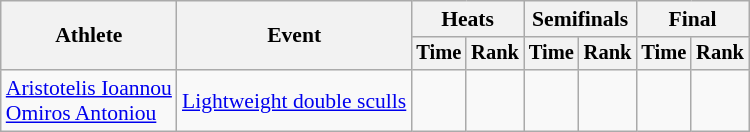<table class=wikitable style="font-size:90%;">
<tr>
<th rowspan=2>Athlete</th>
<th rowspan=2>Event</th>
<th colspan=2>Heats</th>
<th colspan=2>Semifinals</th>
<th colspan=2>Final</th>
</tr>
<tr style="font-size:95%">
<th>Time</th>
<th>Rank</th>
<th>Time</th>
<th>Rank</th>
<th>Time</th>
<th>Rank</th>
</tr>
<tr align=center>
<td align=left><a href='#'>Aristotelis Ioannou</a><br><a href='#'>Omiros Antoniou</a></td>
<td align=left><a href='#'>Lightweight double sculls</a></td>
<td></td>
<td></td>
<td></td>
<td></td>
<td></td>
<td></td>
</tr>
</table>
